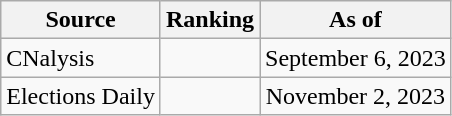<table class="wikitable" style="text-align:center">
<tr>
<th>Source</th>
<th>Ranking</th>
<th>As of</th>
</tr>
<tr>
<td align=left>CNalysis</td>
<td></td>
<td>September 6, 2023</td>
</tr>
<tr>
<td align=left>Elections Daily</td>
<td></td>
<td>November 2, 2023</td>
</tr>
</table>
